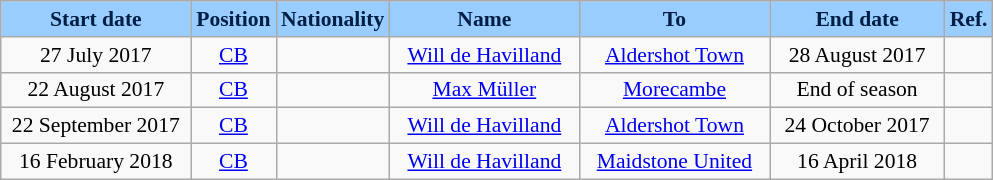<table class="wikitable"  style="text-align:center; font-size:90%; ">
<tr>
<th style="background:#99CCFF; color:#001F44; width:120px;">Start date</th>
<th style="background:#99CCFF; color:#001F44; width:50px;">Position</th>
<th style="background:#99CCFF; color:#001F44; width:50px;">Nationality</th>
<th style="background:#99CCFF; color:#001F44; width:120px;">Name</th>
<th style="background:#99CCFF; color:#001F44; width:120px;">To</th>
<th style="background:#99CCFF; color:#001F44; width:110px;">End date</th>
<th style="background:#99CCFF; color:#001F44; width:25px;">Ref.</th>
</tr>
<tr>
<td>27 July 2017</td>
<td><a href='#'>CB</a></td>
<td></td>
<td><a href='#'>Will de Havilland</a></td>
<td><a href='#'>Aldershot Town</a></td>
<td>28 August 2017</td>
<td></td>
</tr>
<tr>
<td>22 August 2017</td>
<td><a href='#'>CB</a></td>
<td></td>
<td><a href='#'>Max Müller</a></td>
<td><a href='#'>Morecambe</a></td>
<td>End of season</td>
<td></td>
</tr>
<tr>
<td>22 September 2017</td>
<td><a href='#'>CB</a></td>
<td></td>
<td><a href='#'>Will de Havilland</a></td>
<td><a href='#'>Aldershot Town</a></td>
<td>24 October 2017</td>
<td></td>
</tr>
<tr>
<td>16 February 2018</td>
<td><a href='#'>CB</a></td>
<td></td>
<td><a href='#'>Will de Havilland</a></td>
<td><a href='#'>Maidstone United</a></td>
<td>16 April 2018</td>
<td></td>
</tr>
</table>
